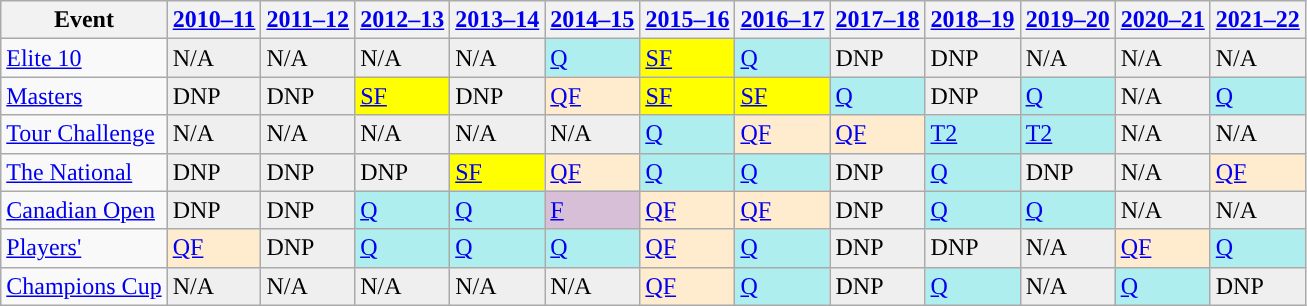<table class="wikitable" border="1">
<tr>
<th>Event</th>
<th><a href='#'>2010–11</a></th>
<th><a href='#'>2011–12</a></th>
<th><a href='#'>2012–13</a></th>
<th><a href='#'>2013–14</a></th>
<th><a href='#'>2014–15</a></th>
<th><a href='#'>2015–16</a></th>
<th><a href='#'>2016–17</a></th>
<th><a href='#'>2017–18</a></th>
<th><a href='#'>2018–19</a></th>
<th><a href='#'>2019–20</a></th>
<th><a href='#'>2020–21</a></th>
<th><a href='#'>2021–22</a></th>
</tr>
<tr>
<td><a href='#'>Elite 10</a></td>
<td style="background:#EFEFEF;">N/A</td>
<td style="background:#EFEFEF;">N/A</td>
<td style="background:#EFEFEF;">N/A</td>
<td style="background:#EFEFEF;">N/A</td>
<td style="background:#afeeee;"><a href='#'>Q</a></td>
<td style="background:yellow;"><a href='#'>SF</a></td>
<td style="background:#afeeee;"><a href='#'>Q</a></td>
<td style="background:#EFEFEF;">DNP</td>
<td style="background:#EFEFEF;">DNP</td>
<td style="background:#EFEFEF;">N/A</td>
<td style="background:#EFEFEF;">N/A</td>
<td style="background:#EFEFEF;">N/A</td>
</tr>
<tr>
<td><a href='#'>Masters</a></td>
<td style="background:#EFEFEF;">DNP</td>
<td style="background:#EFEFEF;">DNP</td>
<td style="background:yellow;"><a href='#'>SF</a></td>
<td style="background:#EFEFEF;">DNP</td>
<td style="background:#ffebcd;"><a href='#'>QF</a></td>
<td style="background:yellow;"><a href='#'>SF</a></td>
<td style="background:yellow;"><a href='#'>SF</a></td>
<td style="background:#afeeee;"><a href='#'>Q</a></td>
<td style="background:#EFEFEF;">DNP</td>
<td style="background:#afeeee;"><a href='#'>Q</a></td>
<td style="background:#EFEFEF;">N/A</td>
<td style="background:#afeeee;"><a href='#'>Q</a></td>
</tr>
<tr>
<td><a href='#'>Tour Challenge</a></td>
<td style="background:#EFEFEF;">N/A</td>
<td style="background:#EFEFEF;">N/A</td>
<td style="background:#EFEFEF;">N/A</td>
<td style="background:#EFEFEF;">N/A</td>
<td style="background:#EFEFEF;">N/A</td>
<td style="background:#afeeee;"><a href='#'>Q</a></td>
<td style="background:#ffebcd;"><a href='#'>QF</a></td>
<td style="background:#ffebcd;"><a href='#'>QF</a></td>
<td style="background:#afeeee;"><a href='#'>T2</a></td>
<td style="background:#afeeee;"><a href='#'>T2</a></td>
<td style="background:#EFEFEF;">N/A</td>
<td style="background:#EFEFEF;">N/A</td>
</tr>
<tr>
<td><a href='#'>The National</a></td>
<td style="background:#EFEFEF;">DNP</td>
<td style="background:#EFEFEF;">DNP</td>
<td style="background:#EFEFEF;">DNP</td>
<td style="background:yellow;"><a href='#'>SF</a></td>
<td style="background:#ffebcd;"><a href='#'>QF</a></td>
<td style="background:#afeeee;"><a href='#'>Q</a></td>
<td style="background:#afeeee;"><a href='#'>Q</a></td>
<td style="background:#EFEFEF;">DNP</td>
<td style="background:#afeeee;"><a href='#'>Q</a></td>
<td style="background:#EFEFEF;">DNP</td>
<td style="background:#EFEFEF;">N/A</td>
<td style="background:#ffebcd;"><a href='#'>QF</a></td>
</tr>
<tr>
<td><a href='#'>Canadian Open</a></td>
<td style="background:#EFEFEF;">DNP</td>
<td style="background:#EFEFEF;">DNP</td>
<td style="background:#afeeee;"><a href='#'>Q</a></td>
<td style="background:#afeeee;"><a href='#'>Q</a></td>
<td style="background:thistle;"><a href='#'>F</a></td>
<td style="background:#ffebcd;"><a href='#'>QF</a></td>
<td style="background:#ffebcd;"><a href='#'>QF</a></td>
<td style="background:#EFEFEF;">DNP</td>
<td style="background:#afeeee;"><a href='#'>Q</a></td>
<td style="background:#afeeee;"><a href='#'>Q</a></td>
<td style="background:#EFEFEF;">N/A</td>
<td style="background:#EFEFEF;">N/A</td>
</tr>
<tr>
<td><a href='#'>Players'</a></td>
<td style="background:#ffebcd;"><a href='#'>QF</a></td>
<td style="background:#EFEFEF;">DNP</td>
<td style="background:#afeeee;"><a href='#'>Q</a></td>
<td style="background:#afeeee;"><a href='#'>Q</a></td>
<td style="background:#afeeee;"><a href='#'>Q</a></td>
<td style="background:#ffebcd;"><a href='#'>QF</a></td>
<td style="background:#afeeee;"><a href='#'>Q</a></td>
<td style="background:#EFEFEF;">DNP</td>
<td style="background:#EFEFEF;">DNP</td>
<td style="background:#EFEFEF;">N/A</td>
<td style="background:#ffebcd;"><a href='#'>QF</a></td>
<td style="background:#afeeee;"><a href='#'>Q</a></td>
</tr>
<tr>
<td><a href='#'>Champions Cup</a></td>
<td style="background:#EFEFEF;">N/A</td>
<td style="background:#EFEFEF;">N/A</td>
<td style="background:#EFEFEF;">N/A</td>
<td style="background:#EFEFEF;">N/A</td>
<td style="background:#EFEFEF;">N/A</td>
<td style="background:#ffebcd;"><a href='#'>QF</a></td>
<td style="background:#afeeee;"><a href='#'>Q</a></td>
<td style="background:#EFEFEF;">DNP</td>
<td style="background:#afeeee;"><a href='#'>Q</a></td>
<td style="background:#EFEFEF;">N/A</td>
<td style="background:#afeeee;"><a href='#'>Q</a></td>
<td style="background:#EFEFEF;">DNP</td>
</tr>
</table>
